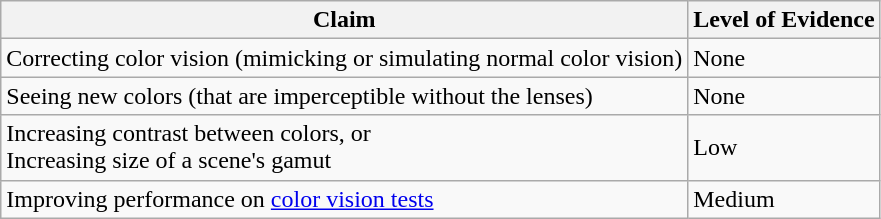<table class="wikitable">
<tr>
<th>Claim</th>
<th>Level of Evidence</th>
</tr>
<tr>
<td>Correcting color vision (mimicking or simulating normal color vision)</td>
<td>None</td>
</tr>
<tr>
<td>Seeing new colors (that are imperceptible without the lenses)</td>
<td>None</td>
</tr>
<tr>
<td>Increasing contrast between colors, or <br>Increasing size of a scene's gamut</td>
<td>Low</td>
</tr>
<tr>
<td>Improving performance on <a href='#'>color vision tests</a></td>
<td>Medium</td>
</tr>
</table>
